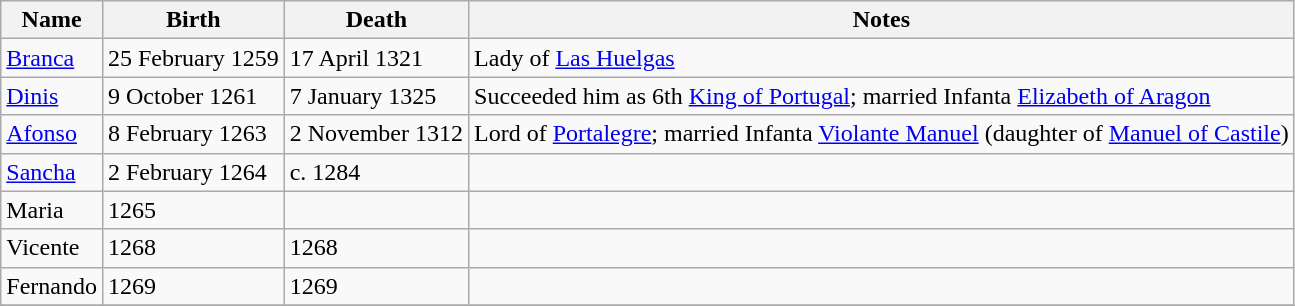<table class="wikitable">
<tr>
<th>Name</th>
<th>Birth</th>
<th>Death</th>
<th>Notes</th>
</tr>
<tr>
<td><a href='#'>Branca</a></td>
<td>25 February 1259</td>
<td>17 April 1321</td>
<td>Lady of <a href='#'>Las Huelgas</a></td>
</tr>
<tr>
<td><a href='#'>Dinis</a></td>
<td>9 October 1261</td>
<td>7 January 1325</td>
<td>Succeeded him as 6th <a href='#'>King of Portugal</a>; married Infanta <a href='#'>Elizabeth of Aragon</a></td>
</tr>
<tr>
<td><a href='#'>Afonso</a></td>
<td>8 February 1263</td>
<td>2 November 1312</td>
<td>Lord of <a href='#'>Portalegre</a>; married Infanta <a href='#'>Violante Manuel</a> (daughter of <a href='#'>Manuel of Castile</a>)</td>
</tr>
<tr>
<td><a href='#'>Sancha</a></td>
<td>2 February 1264</td>
<td>c. 1284</td>
<td> </td>
</tr>
<tr>
<td>Maria</td>
<td>1265</td>
<td></td>
<td> </td>
</tr>
<tr>
<td>Vicente</td>
<td>1268</td>
<td>1268</td>
<td> </td>
</tr>
<tr>
<td>Fernando</td>
<td>1269</td>
<td>1269</td>
<td> </td>
</tr>
<tr>
</tr>
</table>
